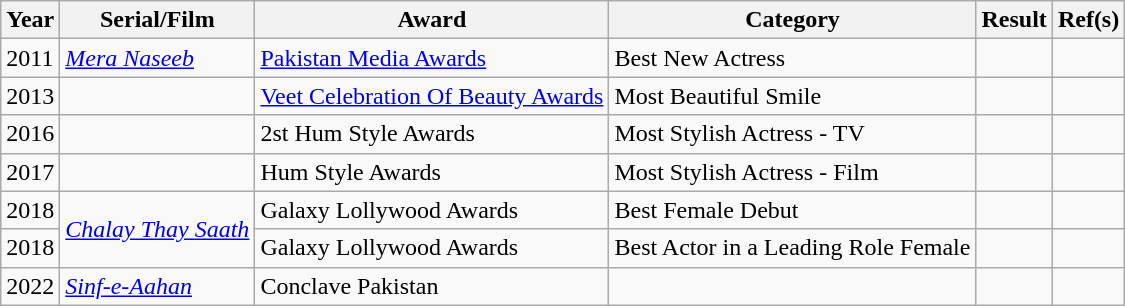<table class="wikitable">
<tr>
<th>Year</th>
<th>Serial/Film</th>
<th>Award</th>
<th>Category</th>
<th>Result</th>
<th>Ref(s)</th>
</tr>
<tr>
<td>2011</td>
<td><em><a href='#'>Mera Naseeb</a></em></td>
<td><a href='#'>Pakistan Media Awards</a></td>
<td>Best New Actress</td>
<td></td>
<td></td>
</tr>
<tr>
<td>2013</td>
<td></td>
<td><a href='#'>Veet Celebration Of Beauty Awards</a></td>
<td>Most Beautiful Smile</td>
<td></td>
<td></td>
</tr>
<tr>
<td>2016</td>
<td></td>
<td>2st Hum Style Awards</td>
<td>Most Stylish Actress - TV</td>
<td></td>
<td></td>
</tr>
<tr>
<td>2017</td>
<td></td>
<td>Hum Style Awards</td>
<td>Most Stylish Actress - Film</td>
<td></td>
<td></td>
</tr>
<tr>
<td>2018</td>
<td rowspan=2><em><a href='#'>Chalay Thay Saath</a></em></td>
<td>Galaxy Lollywood Awards</td>
<td>Best Female Debut</td>
<td></td>
<td></td>
</tr>
<tr>
<td>2018</td>
<td>Galaxy Lollywood Awards</td>
<td>Best Actor in a Leading Role Female</td>
<td></td>
<td></td>
</tr>
<tr>
<td>2022</td>
<td><em><a href='#'>Sinf-e-Aahan</a></em></td>
<td>Conclave Pakistan</td>
<td></td>
<td></td>
<td></td>
</tr>
</table>
